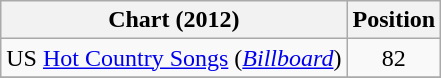<table class="wikitable">
<tr>
<th scope="col">Chart (2012)</th>
<th scope="col">Position</th>
</tr>
<tr>
<td>US <a href='#'>Hot Country Songs</a> (<em><a href='#'>Billboard</a></em>)</td>
<td align="center">82</td>
</tr>
<tr>
</tr>
</table>
